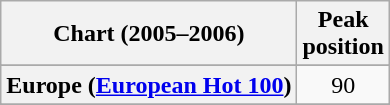<table class="wikitable sortable plainrowheaders" style="text-align:center">
<tr>
<th scope="col">Chart (2005–2006)</th>
<th scope="col">Peak<br>position</th>
</tr>
<tr>
</tr>
<tr>
</tr>
<tr>
</tr>
<tr>
</tr>
<tr>
</tr>
<tr>
</tr>
<tr>
<th scope="row">Europe (<a href='#'>European Hot 100</a>)</th>
<td>90</td>
</tr>
<tr>
</tr>
<tr>
</tr>
<tr>
</tr>
<tr>
</tr>
<tr>
</tr>
<tr>
</tr>
</table>
